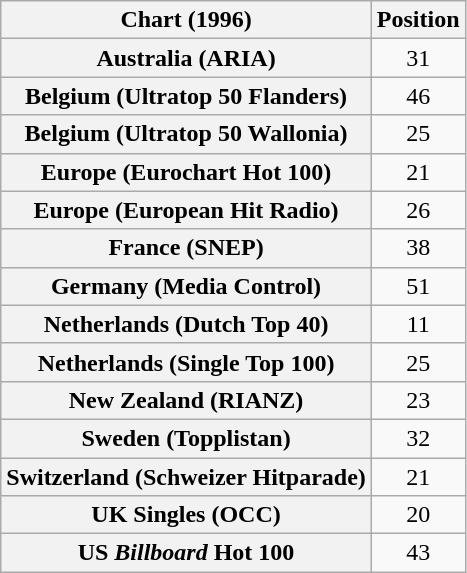<table class="wikitable sortable plainrowheaders" style="text-align:center">
<tr>
<th>Chart (1996)</th>
<th>Position</th>
</tr>
<tr>
<th scope="row">Australia (ARIA)</th>
<td>31</td>
</tr>
<tr>
<th scope="row">Belgium (Ultratop 50 Flanders)</th>
<td>46</td>
</tr>
<tr>
<th scope="row">Belgium (Ultratop 50 Wallonia)</th>
<td>25</td>
</tr>
<tr>
<th scope="row">Europe (Eurochart Hot 100)</th>
<td>21</td>
</tr>
<tr>
<th scope="row">Europe (European Hit Radio)</th>
<td>26</td>
</tr>
<tr>
<th scope="row">France (SNEP)</th>
<td>38</td>
</tr>
<tr>
<th scope="row">Germany (Media Control)</th>
<td>51</td>
</tr>
<tr>
<th scope="row">Netherlands (Dutch Top 40)</th>
<td>11</td>
</tr>
<tr>
<th scope="row">Netherlands (Single Top 100)</th>
<td>25</td>
</tr>
<tr>
<th scope="row">New Zealand (RIANZ)</th>
<td>23</td>
</tr>
<tr>
<th scope="row">Sweden (Topplistan)</th>
<td>32</td>
</tr>
<tr>
<th scope="row">Switzerland (Schweizer Hitparade)</th>
<td>21</td>
</tr>
<tr>
<th scope="row">UK Singles (OCC)</th>
<td>20</td>
</tr>
<tr>
<th scope="row">US <em>Billboard</em> Hot 100</th>
<td>43</td>
</tr>
</table>
